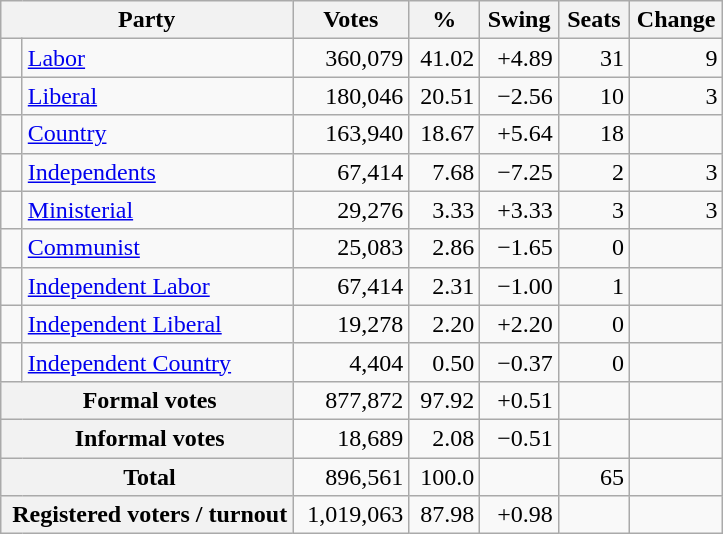<table class="wikitable mw-datatable" style="text-align:right; margin-bottom:0">
<tr>
<th style="width:10px" colspan=3>Party</th>
<th style="width:70px;">Votes</th>
<th style="width:40px;">%</th>
<th style="width:40px;">Swing</th>
<th style="width:40px;">Seats</th>
<th style="width:40px;">Change</th>
</tr>
<tr>
<td> </td>
<td colspan="2" style="text-align:left;"><a href='#'>Labor</a></td>
<td style="width:70px;">360,079</td>
<td style="width:40px;">41.02</td>
<td style="width:45px;">+4.89</td>
<td style="width:40px;">31</td>
<td style="width:55px;"> 9</td>
</tr>
<tr>
<td> </td>
<td colspan="2" style="text-align:left;"><a href='#'>Liberal</a></td>
<td>180,046</td>
<td>20.51</td>
<td>−2.56</td>
<td>10</td>
<td> 3</td>
</tr>
<tr>
<td> </td>
<td colspan="2" style="text-align:left;"><a href='#'>Country</a></td>
<td>163,940</td>
<td>18.67</td>
<td>+5.64</td>
<td>18</td>
<td></td>
</tr>
<tr>
<td> </td>
<td colspan="2" style="text-align:left;"><a href='#'>Independents</a></td>
<td>67,414</td>
<td>7.68</td>
<td>−7.25</td>
<td>2</td>
<td> 3</td>
</tr>
<tr>
<td> </td>
<td colspan="2" style="text-align:left;"><a href='#'>Ministerial</a></td>
<td>29,276</td>
<td>3.33</td>
<td>+3.33</td>
<td>3</td>
<td> 3</td>
</tr>
<tr>
<td> </td>
<td colspan="2" style="text-align:left;"><a href='#'>Communist</a></td>
<td>25,083</td>
<td>2.86</td>
<td>−1.65</td>
<td>0</td>
<td></td>
</tr>
<tr>
<td> </td>
<td colspan="2" style="text-align:left;"><a href='#'>Independent Labor</a></td>
<td>67,414</td>
<td>2.31</td>
<td>−1.00</td>
<td>1</td>
<td></td>
</tr>
<tr>
<td> </td>
<td colspan="2" style="text-align:left;"><a href='#'>Independent Liberal</a></td>
<td>19,278</td>
<td>2.20</td>
<td>+2.20</td>
<td>0</td>
<td></td>
</tr>
<tr>
<td> </td>
<td colspan="2" style="text-align:left;"><a href='#'>Independent Country</a></td>
<td>4,404</td>
<td>0.50</td>
<td>−0.37</td>
<td>0</td>
<td></td>
</tr>
<tr>
<th colspan="3" rowspan="1"> Formal votes</th>
<td>877,872</td>
<td>97.92</td>
<td>+0.51</td>
<td></td>
<td></td>
</tr>
<tr>
<th colspan="3" rowspan="1"> Informal votes</th>
<td>18,689</td>
<td>2.08</td>
<td>−0.51</td>
<td></td>
<td></td>
</tr>
<tr>
<th colspan="3" rowspan="1"> Total</th>
<td>896,561</td>
<td>100.0</td>
<td></td>
<td>65</td>
<td></td>
</tr>
<tr>
<th colspan="3" rowspan="1"> Registered voters / turnout</th>
<td>1,019,063</td>
<td>87.98</td>
<td>+0.98</td>
<td></td>
<td></td>
</tr>
</table>
